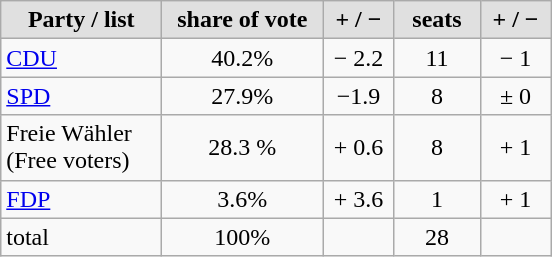<table class="wikitable">
<tr>
<th style="background:#e0e0e0;" width="100">Party / list</th>
<th style="background:#e0e0e0;" width="100">share of vote</th>
<th style="background:#e0e0e0;" width="40">+ / −</th>
<th style="background:#e0e0e0;" width="50">seats</th>
<th style="background:#e0e0e0;" width="40">+ / −</th>
</tr>
<tr align=center>
<td align=left><a href='#'>CDU</a></td>
<td>40.2%</td>
<td>− 2.2</td>
<td>11</td>
<td>− 1</td>
</tr>
<tr align=center>
<td align=left><a href='#'>SPD</a></td>
<td>27.9%</td>
<td>−1.9</td>
<td>8</td>
<td>± 0</td>
</tr>
<tr align=center>
<td align=left>Freie Wähler (Free voters)</td>
<td>28.3  %</td>
<td>+ 0.6</td>
<td>8</td>
<td>+ 1</td>
</tr>
<tr align=center>
<td align=left><a href='#'>FDP</a></td>
<td>3.6%</td>
<td>+ 3.6</td>
<td>1</td>
<td>+ 1</td>
</tr>
<tr align=center>
<td align=left>total</td>
<td>100%</td>
<td></td>
<td>28</td>
<td></td>
</tr>
</table>
